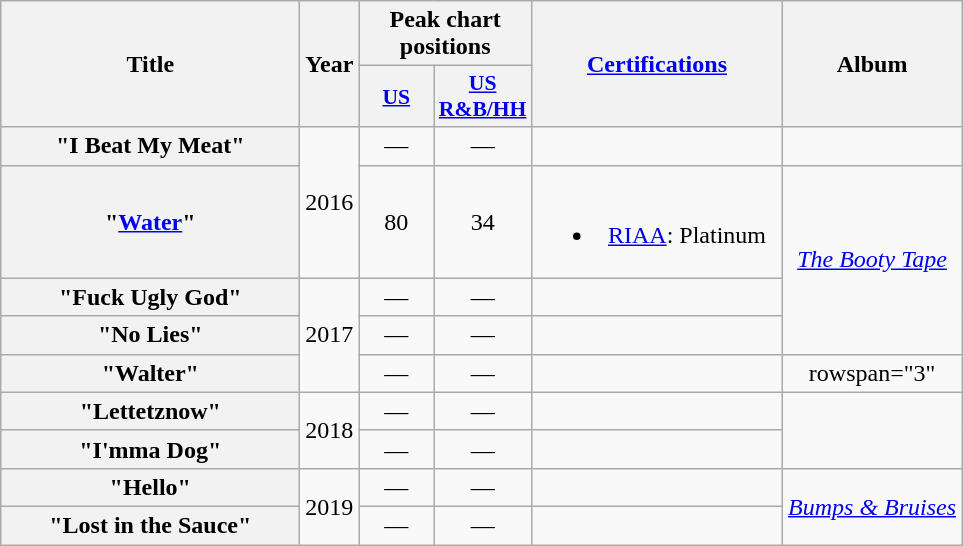<table class="wikitable plainrowheaders" style="text-align:center;">
<tr>
<th scope="col" rowspan="2" style="width:12em;">Title</th>
<th scope="col" rowspan="2">Year</th>
<th colspan="2" scope="col">Peak chart positions</th>
<th scope="col" rowspan="2" style="width:10em;"><a href='#'>Certifications</a></th>
<th scope="col" rowspan="2">Album</th>
</tr>
<tr>
<th style="width:3em; font-size:90%"><a href='#'>US</a><br></th>
<th style="width:3em; font-size:90%"><a href='#'>US<br>R&B/HH</a><br></th>
</tr>
<tr>
<th scope="row">"I Beat My Meat"</th>
<td rowspan="2">2016</td>
<td>—</td>
<td>—</td>
<td></td>
<td></td>
</tr>
<tr>
<th scope="row">"<a href='#'>Water</a>"</th>
<td>80</td>
<td>34</td>
<td><br><ul><li><a href='#'>RIAA</a>: Platinum</li></ul></td>
<td rowspan="3"><em><a href='#'>The Booty Tape</a></em></td>
</tr>
<tr>
<th scope="row">"Fuck Ugly God"</th>
<td rowspan="3">2017</td>
<td>—</td>
<td>—</td>
<td></td>
</tr>
<tr>
<th scope="row">"No Lies"</th>
<td>—</td>
<td>—</td>
<td></td>
</tr>
<tr>
<th scope="row">"Walter"<br></th>
<td>—</td>
<td>—</td>
<td></td>
<td>rowspan="3" </td>
</tr>
<tr>
<th scope="row">"Lettetznow"</th>
<td rowspan="2">2018</td>
<td>—</td>
<td>—</td>
<td></td>
</tr>
<tr>
<th scope="row">"I'mma Dog"<br></th>
<td>—</td>
<td>—</td>
<td></td>
</tr>
<tr>
<th scope="row">"Hello"<br></th>
<td rowspan="2">2019</td>
<td>—</td>
<td>—</td>
<td></td>
<td rowspan="2"><em><a href='#'>Bumps & Bruises</a></em></td>
</tr>
<tr>
<th scope="row">"Lost in the Sauce"</th>
<td>—</td>
<td>—</td>
<td></td>
</tr>
</table>
